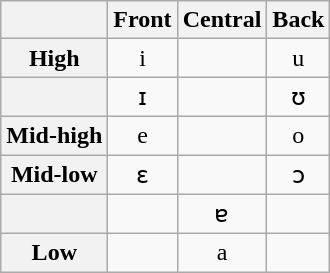<table class="wikitable" style="text-align:center">
<tr>
<th></th>
<th>Front</th>
<th>Central</th>
<th>Back</th>
</tr>
<tr>
<th>High</th>
<td>i</td>
<td></td>
<td>u</td>
</tr>
<tr>
<th></th>
<td>ɪ</td>
<td></td>
<td>ʊ</td>
</tr>
<tr>
<th>Mid-high</th>
<td>e</td>
<td></td>
<td>o</td>
</tr>
<tr>
<th>Mid-low</th>
<td>ԑ</td>
<td></td>
<td>ɔ</td>
</tr>
<tr>
<th></th>
<td></td>
<td>ɐ</td>
<td></td>
</tr>
<tr>
<th>Low</th>
<td></td>
<td>a</td>
<td></td>
</tr>
</table>
